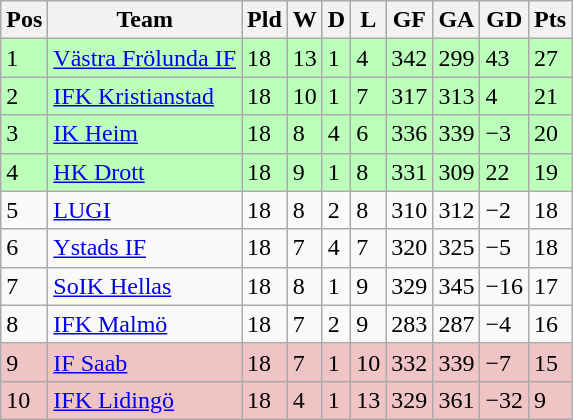<table class="wikitable">
<tr>
<th><span>Pos</span></th>
<th>Team</th>
<th><span>Pld</span></th>
<th><span>W</span></th>
<th><span>D</span></th>
<th><span>L</span></th>
<th><span>GF</span></th>
<th><span>GA</span></th>
<th><span>GD</span></th>
<th><span>Pts</span></th>
</tr>
<tr style="background:#bbffbb">
<td>1</td>
<td><a href='#'>Västra Frölunda IF</a></td>
<td>18</td>
<td>13</td>
<td>1</td>
<td>4</td>
<td>342</td>
<td>299</td>
<td>43</td>
<td>27</td>
</tr>
<tr style="background:#bbffbb">
<td>2</td>
<td><a href='#'>IFK Kristianstad</a></td>
<td>18</td>
<td>10</td>
<td>1</td>
<td>7</td>
<td>317</td>
<td>313</td>
<td>4</td>
<td>21</td>
</tr>
<tr style="background:#bbffbb">
<td>3</td>
<td><a href='#'>IK Heim</a></td>
<td>18</td>
<td>8</td>
<td>4</td>
<td>6</td>
<td>336</td>
<td>339</td>
<td>−3</td>
<td>20</td>
</tr>
<tr style="background:#bbffbb">
<td>4</td>
<td><a href='#'>HK Drott</a></td>
<td>18</td>
<td>9</td>
<td>1</td>
<td>8</td>
<td>331</td>
<td>309</td>
<td>22</td>
<td>19</td>
</tr>
<tr>
<td>5</td>
<td><a href='#'>LUGI</a></td>
<td>18</td>
<td>8</td>
<td>2</td>
<td>8</td>
<td>310</td>
<td>312</td>
<td>−2</td>
<td>18</td>
</tr>
<tr>
<td>6</td>
<td><a href='#'>Ystads IF</a></td>
<td>18</td>
<td>7</td>
<td>4</td>
<td>7</td>
<td>320</td>
<td>325</td>
<td>−5</td>
<td>18</td>
</tr>
<tr>
<td>7</td>
<td><a href='#'>SoIK Hellas</a></td>
<td>18</td>
<td>8</td>
<td>1</td>
<td>9</td>
<td>329</td>
<td>345</td>
<td>−16</td>
<td>17</td>
</tr>
<tr>
<td>8</td>
<td><a href='#'>IFK Malmö</a></td>
<td>18</td>
<td>7</td>
<td>2</td>
<td>9</td>
<td>283</td>
<td>287</td>
<td>−4</td>
<td>16</td>
</tr>
<tr align="left" style="background:#f0c4c4;">
<td>9</td>
<td><a href='#'>IF Saab</a></td>
<td>18</td>
<td>7</td>
<td>1</td>
<td>10</td>
<td>332</td>
<td>339</td>
<td>−7</td>
<td>15</td>
</tr>
<tr align="left" style="background:#f0c4c4;">
<td>10</td>
<td><a href='#'>IFK Lidingö</a></td>
<td>18</td>
<td>4</td>
<td>1</td>
<td>13</td>
<td>329</td>
<td>361</td>
<td>−32</td>
<td>9</td>
</tr>
</table>
